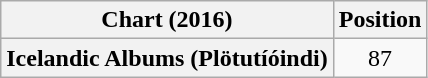<table class="wikitable plainrowheaders" style="text-align:center">
<tr>
<th scope="col">Chart (2016)</th>
<th scope="col">Position</th>
</tr>
<tr>
<th scope="row">Icelandic Albums (Plötutíóindi)</th>
<td>87</td>
</tr>
</table>
